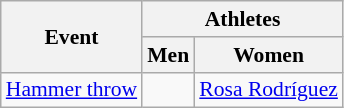<table class=wikitable style="font-size:90%">
<tr>
<th rowspan=2>Event</th>
<th colspan=2>Athletes</th>
</tr>
<tr>
<th>Men</th>
<th>Women</th>
</tr>
<tr>
<td><a href='#'>Hammer throw</a></td>
<td></td>
<td><a href='#'>Rosa Rodríguez</a></td>
</tr>
</table>
